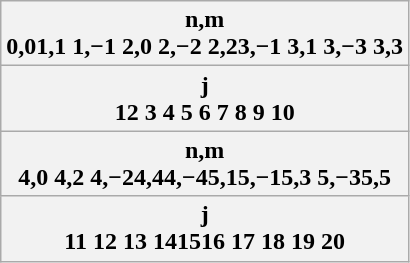<table class="wikitable">
<tr>
<th>n,m<br> 0,01,1 1,−1  2,0 2,−2  2,23,−1 3,1  3,−3  3,3</th>
</tr>
<tr ------>
<th>j<br> 12 3  4  5  6  7 8  9 10</th>
</tr>
<tr ---->
<th>n,m<br>4,0 4,2 4,−24,44,−45,15,−15,3 5,−35,5</th>
</tr>
<tr ---->
<th>j<br>11 12 13 141516 17  18 19 20</th>
</tr>
</table>
